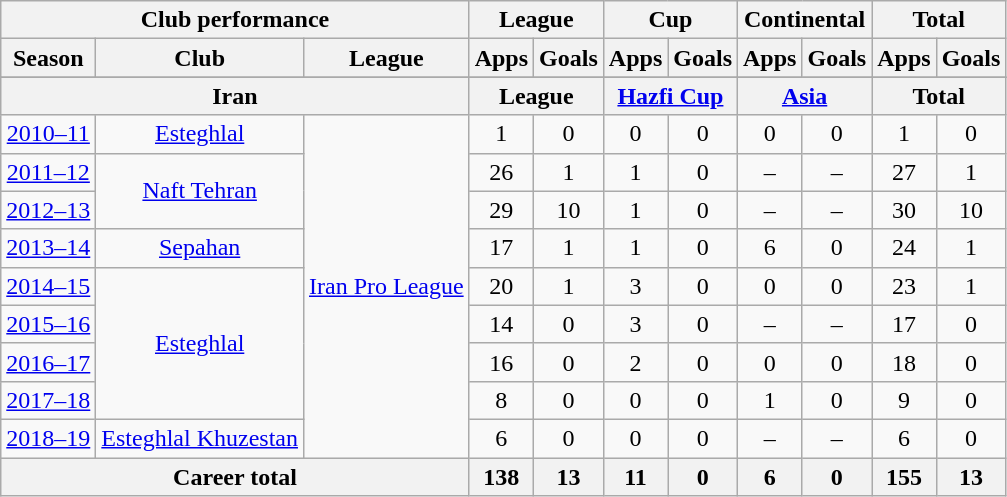<table class="wikitable" style="text-align:center">
<tr>
<th colspan=3>Club performance</th>
<th colspan=2>League</th>
<th colspan=2>Cup</th>
<th colspan=2>Continental</th>
<th colspan=2>Total</th>
</tr>
<tr>
<th>Season</th>
<th>Club</th>
<th>League</th>
<th>Apps</th>
<th>Goals</th>
<th>Apps</th>
<th>Goals</th>
<th>Apps</th>
<th>Goals</th>
<th>Apps</th>
<th>Goals</th>
</tr>
<tr>
</tr>
<tr>
<th colspan=3>Iran</th>
<th colspan=2>League</th>
<th colspan=2><a href='#'>Hazfi Cup</a></th>
<th colspan=2><a href='#'>Asia</a></th>
<th colspan=2>Total</th>
</tr>
<tr>
<td><a href='#'>2010–11</a></td>
<td rowspan="1"><a href='#'>Esteghlal</a></td>
<td rowspan="9"><a href='#'>Iran Pro League</a></td>
<td>1</td>
<td>0</td>
<td>0</td>
<td>0</td>
<td>0</td>
<td>0</td>
<td>1</td>
<td>0</td>
</tr>
<tr>
<td><a href='#'>2011–12</a></td>
<td rowspan="2"><a href='#'>Naft Tehran</a></td>
<td>26</td>
<td>1</td>
<td>1</td>
<td>0</td>
<td>–</td>
<td>–</td>
<td>27</td>
<td>1</td>
</tr>
<tr>
<td><a href='#'>2012–13</a></td>
<td>29</td>
<td>10</td>
<td>1</td>
<td>0</td>
<td>–</td>
<td>–</td>
<td>30</td>
<td>10</td>
</tr>
<tr>
<td><a href='#'>2013–14</a></td>
<td><a href='#'>Sepahan</a></td>
<td>17</td>
<td>1</td>
<td>1</td>
<td>0</td>
<td>6</td>
<td>0</td>
<td>24</td>
<td>1</td>
</tr>
<tr>
<td><a href='#'>2014–15</a></td>
<td rowspan="4"><a href='#'>Esteghlal</a></td>
<td>20</td>
<td>1</td>
<td>3</td>
<td>0</td>
<td>0</td>
<td>0</td>
<td>23</td>
<td>1</td>
</tr>
<tr>
<td><a href='#'>2015–16</a></td>
<td>14</td>
<td>0</td>
<td>3</td>
<td>0</td>
<td>–</td>
<td>–</td>
<td>17</td>
<td>0</td>
</tr>
<tr>
<td><a href='#'>2016–17</a></td>
<td>16</td>
<td>0</td>
<td>2</td>
<td>0</td>
<td>0</td>
<td>0</td>
<td>18</td>
<td>0</td>
</tr>
<tr>
<td><a href='#'>2017–18</a></td>
<td>8</td>
<td>0</td>
<td>0</td>
<td>0</td>
<td>1</td>
<td>0</td>
<td>9</td>
<td>0</td>
</tr>
<tr>
<td><a href='#'>2018–19</a></td>
<td><a href='#'>Esteghlal Khuzestan</a></td>
<td>6</td>
<td>0</td>
<td>0</td>
<td>0</td>
<td>–</td>
<td>–</td>
<td>6</td>
<td>0</td>
</tr>
<tr>
<th colspan="3">Career total</th>
<th>138</th>
<th>13</th>
<th>11</th>
<th>0</th>
<th>6</th>
<th>0</th>
<th>155</th>
<th>13</th>
</tr>
</table>
